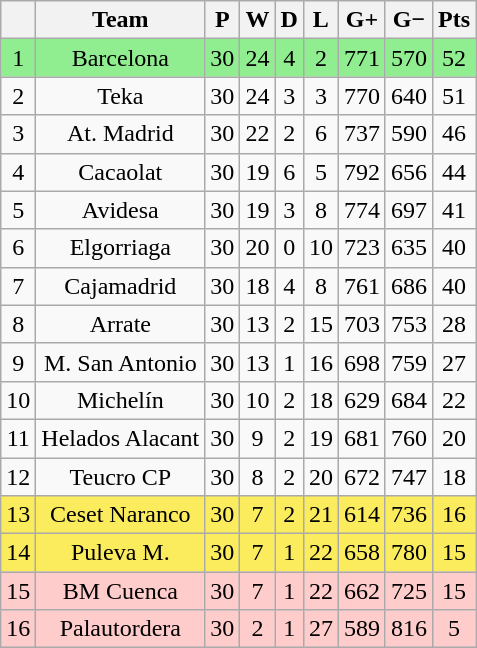<table class="wikitable sortable" style="text-align: center;">
<tr>
<th align="center"></th>
<th align="center">Team</th>
<th align="center">P</th>
<th align="center">W</th>
<th align="center">D</th>
<th align="center">L</th>
<th align="center">G+</th>
<th align="center">G−</th>
<th align="center">Pts</th>
</tr>
<tr style="background: #90EE90;">
<td>1</td>
<td>Barcelona</td>
<td>30</td>
<td>24</td>
<td>4</td>
<td>2</td>
<td>771</td>
<td>570</td>
<td>52</td>
</tr>
<tr>
<td>2</td>
<td>Teka</td>
<td>30</td>
<td>24</td>
<td>3</td>
<td>3</td>
<td>770</td>
<td>640</td>
<td>51</td>
</tr>
<tr>
<td>3</td>
<td>At. Madrid</td>
<td>30</td>
<td>22</td>
<td>2</td>
<td>6</td>
<td>737</td>
<td>590</td>
<td>46</td>
</tr>
<tr>
<td>4</td>
<td>Cacaolat</td>
<td>30</td>
<td>19</td>
<td>6</td>
<td>5</td>
<td>792</td>
<td>656</td>
<td>44</td>
</tr>
<tr>
<td>5</td>
<td>Avidesa</td>
<td>30</td>
<td>19</td>
<td>3</td>
<td>8</td>
<td>774</td>
<td>697</td>
<td>41</td>
</tr>
<tr>
<td>6</td>
<td>Elgorriaga</td>
<td>30</td>
<td>20</td>
<td>0</td>
<td>10</td>
<td>723</td>
<td>635</td>
<td>40</td>
</tr>
<tr>
<td>7</td>
<td>Cajamadrid</td>
<td>30</td>
<td>18</td>
<td>4</td>
<td>8</td>
<td>761</td>
<td>686</td>
<td>40</td>
</tr>
<tr>
<td>8</td>
<td>Arrate</td>
<td>30</td>
<td>13</td>
<td>2</td>
<td>15</td>
<td>703</td>
<td>753</td>
<td>28</td>
</tr>
<tr>
<td>9</td>
<td>M. San Antonio</td>
<td>30</td>
<td>13</td>
<td>1</td>
<td>16</td>
<td>698</td>
<td>759</td>
<td>27</td>
</tr>
<tr>
<td>10</td>
<td>Michelín</td>
<td>30</td>
<td>10</td>
<td>2</td>
<td>18</td>
<td>629</td>
<td>684</td>
<td>22</td>
</tr>
<tr>
<td>11</td>
<td>Helados Alacant</td>
<td>30</td>
<td>9</td>
<td>2</td>
<td>19</td>
<td>681</td>
<td>760</td>
<td>20</td>
</tr>
<tr>
<td>12</td>
<td>Teucro CP</td>
<td>30</td>
<td>8</td>
<td>2</td>
<td>20</td>
<td>672</td>
<td>747</td>
<td>18</td>
</tr>
<tr style="background: #FBEC5D;">
<td>13</td>
<td>Ceset Naranco</td>
<td>30</td>
<td>7</td>
<td>2</td>
<td>21</td>
<td>614</td>
<td>736</td>
<td>16</td>
</tr>
<tr style="background: #FBEC5D;">
<td>14</td>
<td>Puleva M.</td>
<td>30</td>
<td>7</td>
<td>1</td>
<td>22</td>
<td>658</td>
<td>780</td>
<td>15</td>
</tr>
<tr style="background:#FFCCCC">
<td>15</td>
<td>BM Cuenca</td>
<td>30</td>
<td>7</td>
<td>1</td>
<td>22</td>
<td>662</td>
<td>725</td>
<td>15</td>
</tr>
<tr style="background:#FFCCCC">
<td>16</td>
<td>Palautordera</td>
<td>30</td>
<td>2</td>
<td>1</td>
<td>27</td>
<td>589</td>
<td>816</td>
<td>5</td>
</tr>
</table>
